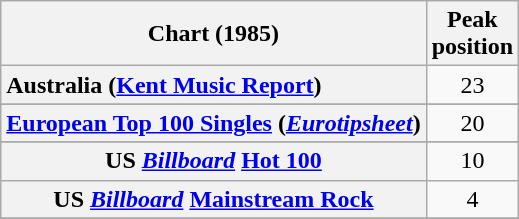<table class="wikitable plainrowheaders sortable" style="text-align:center;">
<tr>
<th scope="col">Chart (1985)</th>
<th scope="col">Peak<br>position</th>
</tr>
<tr>
<th scope=row style="text-align:left;">Australia (<a href='#'>Kent Music Report</a>)</th>
<td>23</td>
</tr>
<tr>
</tr>
<tr>
</tr>
<tr>
<th scope="row"><a href='#'>European Top 100 Singles</a> (<em><a href='#'>Eurotipsheet</a></em>)</th>
<td>20</td>
</tr>
<tr>
</tr>
<tr>
</tr>
<tr>
</tr>
<tr>
<th scope="row">US <em><a href='#'>Billboard</a></em> <a href='#'>Hot 100</a></th>
<td>10</td>
</tr>
<tr>
<th scope="row">US <em><a href='#'>Billboard</a></em> <a href='#'>Mainstream Rock</a></th>
<td>4</td>
</tr>
<tr>
</tr>
</table>
